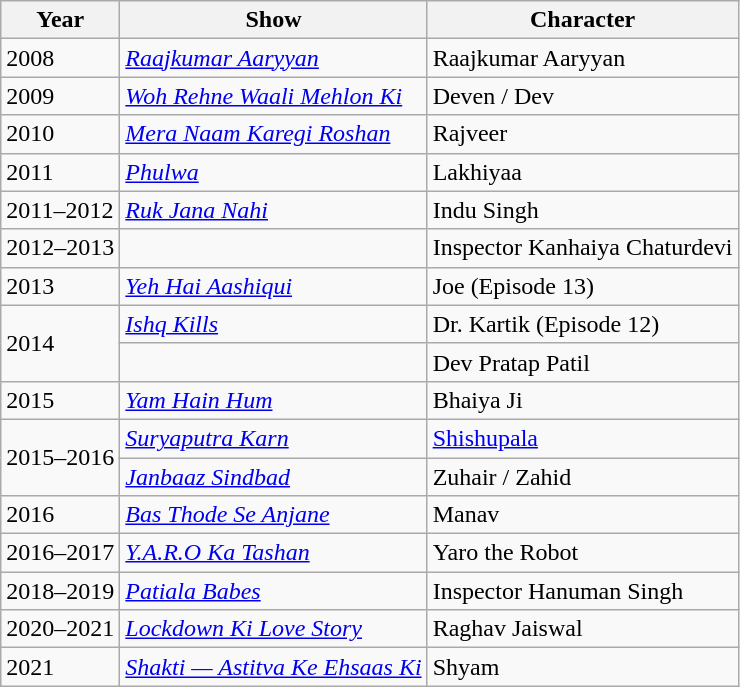<table class="wikitable">
<tr>
<th>Year</th>
<th>Show</th>
<th>Character</th>
</tr>
<tr>
<td>2008</td>
<td><em><a href='#'>Raajkumar Aaryyan</a></em></td>
<td>Raajkumar Aaryyan</td>
</tr>
<tr>
<td>2009</td>
<td><em><a href='#'>Woh Rehne Waali Mehlon Ki</a></em></td>
<td>Deven / Dev</td>
</tr>
<tr>
<td>2010</td>
<td><em><a href='#'>Mera Naam Karegi Roshan</a></em></td>
<td>Rajveer</td>
</tr>
<tr>
<td>2011</td>
<td><em><a href='#'>Phulwa</a></em></td>
<td>Lakhiyaa</td>
</tr>
<tr>
<td>2011–2012</td>
<td><em><a href='#'>Ruk Jana Nahi</a></em></td>
<td>Indu Singh</td>
</tr>
<tr>
<td>2012–2013</td>
<td></td>
<td>Inspector Kanhaiya Chaturdevi</td>
</tr>
<tr>
<td>2013</td>
<td><em><a href='#'>Yeh Hai Aashiqui</a></em></td>
<td>Joe (Episode 13)</td>
</tr>
<tr>
<td rowspan="2">2014</td>
<td><em><a href='#'>Ishq Kills</a></em></td>
<td>Dr. Kartik (Episode 12)</td>
</tr>
<tr>
<td></td>
<td>Dev Pratap Patil</td>
</tr>
<tr>
<td>2015</td>
<td><em><a href='#'>Yam Hain Hum</a></em></td>
<td>Bhaiya Ji</td>
</tr>
<tr>
<td rowspan="2">2015–2016</td>
<td><em><a href='#'>Suryaputra Karn</a></em></td>
<td><a href='#'>Shishupala</a></td>
</tr>
<tr>
<td><em><a href='#'>Janbaaz Sindbad</a></em></td>
<td>Zuhair / Zahid</td>
</tr>
<tr>
<td>2016</td>
<td><em><a href='#'>Bas Thode Se Anjane</a></em></td>
<td>Manav</td>
</tr>
<tr>
<td>2016–2017</td>
<td><em><a href='#'>Y.A.R.O Ka Tashan</a></em></td>
<td Son of Mr. Agrawal / Y.A.R.O Humanoid>Yaro the Robot</td>
</tr>
<tr>
<td>2018–2019</td>
<td><em><a href='#'>Patiala Babes</a></em></td>
<td>Inspector Hanuman Singh</td>
</tr>
<tr>
<td>2020–2021</td>
<td><em><a href='#'>Lockdown Ki Love Story</a></em></td>
<td>Raghav Jaiswal</td>
</tr>
<tr>
<td>2021</td>
<td><em><a href='#'>Shakti — Astitva Ke Ehsaas Ki</a></em></td>
<td>Shyam</td>
</tr>
</table>
